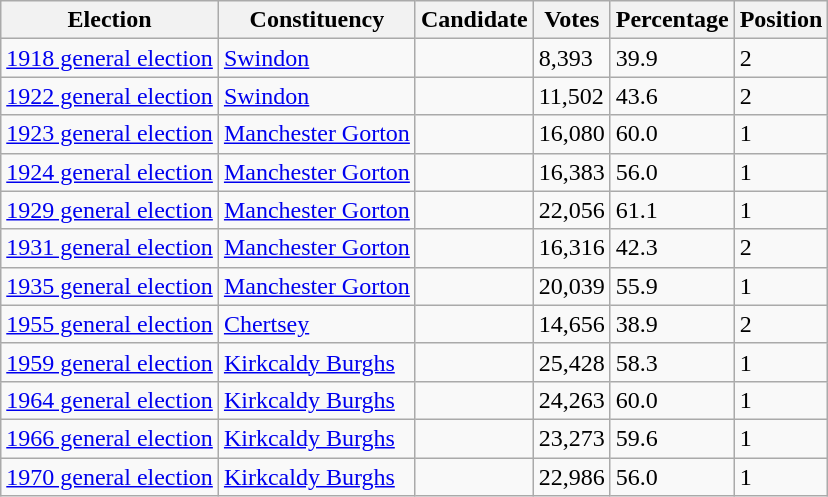<table class="wikitable sortable">
<tr>
<th>Election</th>
<th>Constituency</th>
<th>Candidate</th>
<th>Votes</th>
<th>Percentage</th>
<th>Position</th>
</tr>
<tr>
<td><a href='#'>1918 general election</a></td>
<td><a href='#'>Swindon</a></td>
<td></td>
<td>8,393</td>
<td>39.9</td>
<td>2</td>
</tr>
<tr>
<td><a href='#'>1922 general election</a></td>
<td><a href='#'>Swindon</a></td>
<td></td>
<td>11,502</td>
<td>43.6</td>
<td>2</td>
</tr>
<tr>
<td><a href='#'>1923 general election</a></td>
<td><a href='#'>Manchester Gorton</a></td>
<td></td>
<td>16,080</td>
<td>60.0</td>
<td>1</td>
</tr>
<tr>
<td><a href='#'>1924 general election</a></td>
<td><a href='#'>Manchester Gorton</a></td>
<td></td>
<td>16,383</td>
<td>56.0</td>
<td>1</td>
</tr>
<tr>
<td><a href='#'>1929 general election</a></td>
<td><a href='#'>Manchester Gorton</a></td>
<td></td>
<td>22,056</td>
<td>61.1</td>
<td>1</td>
</tr>
<tr>
<td><a href='#'>1931 general election</a></td>
<td><a href='#'>Manchester Gorton</a></td>
<td></td>
<td>16,316</td>
<td>42.3</td>
<td>2</td>
</tr>
<tr>
<td><a href='#'>1935 general election</a></td>
<td><a href='#'>Manchester Gorton</a></td>
<td></td>
<td>20,039</td>
<td>55.9</td>
<td>1</td>
</tr>
<tr>
<td><a href='#'>1955 general election</a></td>
<td><a href='#'>Chertsey</a></td>
<td></td>
<td>14,656</td>
<td>38.9</td>
<td>2</td>
</tr>
<tr>
<td><a href='#'>1959 general election</a></td>
<td><a href='#'>Kirkcaldy Burghs</a></td>
<td></td>
<td>25,428</td>
<td>58.3</td>
<td>1</td>
</tr>
<tr>
<td><a href='#'>1964 general election</a></td>
<td><a href='#'>Kirkcaldy Burghs</a></td>
<td></td>
<td>24,263</td>
<td>60.0</td>
<td>1</td>
</tr>
<tr>
<td><a href='#'>1966 general election</a></td>
<td><a href='#'>Kirkcaldy Burghs</a></td>
<td></td>
<td>23,273</td>
<td>59.6</td>
<td>1</td>
</tr>
<tr>
<td><a href='#'>1970 general election</a></td>
<td><a href='#'>Kirkcaldy Burghs</a></td>
<td></td>
<td>22,986</td>
<td>56.0</td>
<td>1</td>
</tr>
</table>
